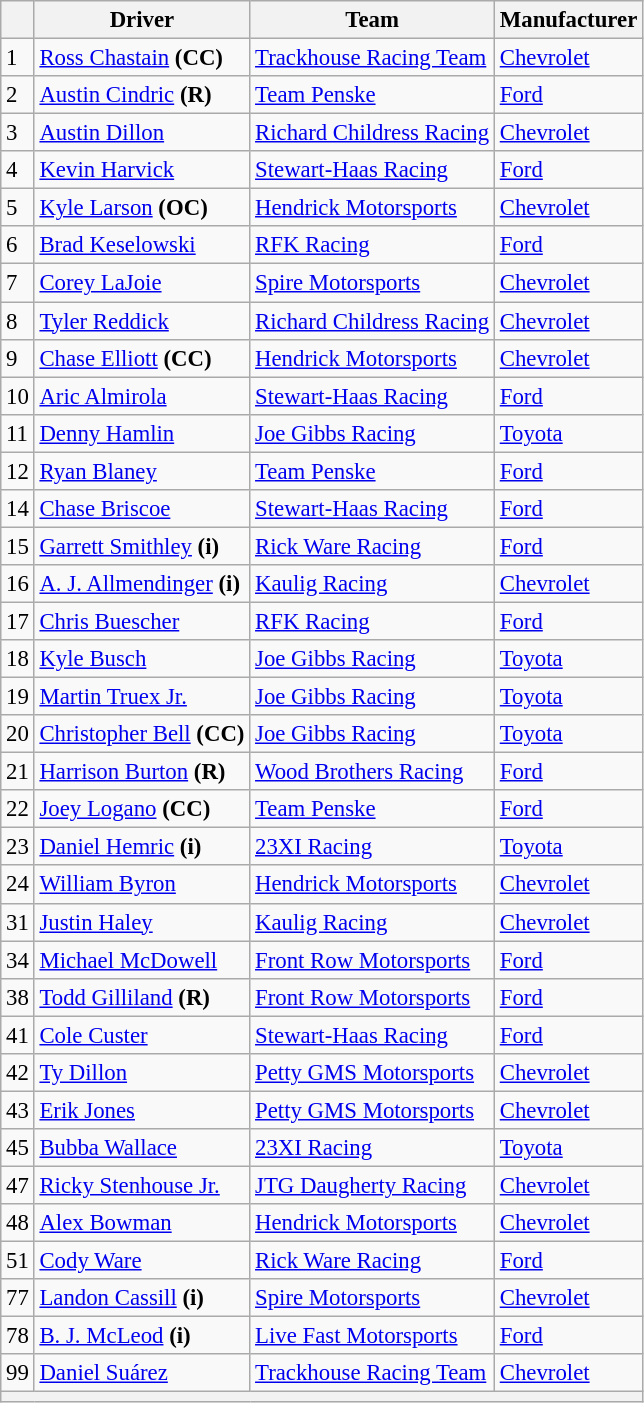<table class="wikitable" style="font-size:95%">
<tr>
<th></th>
<th>Driver</th>
<th>Team</th>
<th>Manufacturer</th>
</tr>
<tr>
<td>1</td>
<td><a href='#'>Ross Chastain</a> <strong>(CC)</strong></td>
<td nowrap><a href='#'>Trackhouse Racing Team</a></td>
<td><a href='#'>Chevrolet</a></td>
</tr>
<tr>
<td>2</td>
<td><a href='#'>Austin Cindric</a> <strong>(R)</strong></td>
<td><a href='#'>Team Penske</a></td>
<td><a href='#'>Ford</a></td>
</tr>
<tr>
<td>3</td>
<td><a href='#'>Austin Dillon</a></td>
<td><a href='#'>Richard Childress Racing</a></td>
<td><a href='#'>Chevrolet</a></td>
</tr>
<tr>
<td>4</td>
<td><a href='#'>Kevin Harvick</a></td>
<td><a href='#'>Stewart-Haas Racing</a></td>
<td><a href='#'>Ford</a></td>
</tr>
<tr>
<td>5</td>
<td><a href='#'>Kyle Larson</a> <strong>(OC)</strong></td>
<td><a href='#'>Hendrick Motorsports</a></td>
<td><a href='#'>Chevrolet</a></td>
</tr>
<tr>
<td>6</td>
<td><a href='#'>Brad Keselowski</a></td>
<td><a href='#'>RFK Racing</a></td>
<td><a href='#'>Ford</a></td>
</tr>
<tr>
<td>7</td>
<td><a href='#'>Corey LaJoie</a></td>
<td><a href='#'>Spire Motorsports</a></td>
<td><a href='#'>Chevrolet</a></td>
</tr>
<tr>
<td>8</td>
<td><a href='#'>Tyler Reddick</a></td>
<td><a href='#'>Richard Childress Racing</a></td>
<td><a href='#'>Chevrolet</a></td>
</tr>
<tr>
<td>9</td>
<td><a href='#'>Chase Elliott</a> <strong>(CC)</strong></td>
<td><a href='#'>Hendrick Motorsports</a></td>
<td><a href='#'>Chevrolet</a></td>
</tr>
<tr>
<td>10</td>
<td><a href='#'>Aric Almirola</a></td>
<td><a href='#'>Stewart-Haas Racing</a></td>
<td><a href='#'>Ford</a></td>
</tr>
<tr>
<td>11</td>
<td><a href='#'>Denny Hamlin</a></td>
<td><a href='#'>Joe Gibbs Racing</a></td>
<td><a href='#'>Toyota</a></td>
</tr>
<tr>
<td>12</td>
<td><a href='#'>Ryan Blaney</a></td>
<td><a href='#'>Team Penske</a></td>
<td><a href='#'>Ford</a></td>
</tr>
<tr>
<td>14</td>
<td><a href='#'>Chase Briscoe</a></td>
<td><a href='#'>Stewart-Haas Racing</a></td>
<td><a href='#'>Ford</a></td>
</tr>
<tr>
<td>15</td>
<td><a href='#'>Garrett Smithley</a> <strong>(i)</strong></td>
<td><a href='#'>Rick Ware Racing</a></td>
<td><a href='#'>Ford</a></td>
</tr>
<tr>
<td>16</td>
<td nowrap><a href='#'>A. J. Allmendinger</a> <strong>(i)</strong></td>
<td><a href='#'>Kaulig Racing</a></td>
<td><a href='#'>Chevrolet</a></td>
</tr>
<tr>
<td>17</td>
<td><a href='#'>Chris Buescher</a></td>
<td><a href='#'>RFK Racing</a></td>
<td><a href='#'>Ford</a></td>
</tr>
<tr>
<td>18</td>
<td><a href='#'>Kyle Busch</a></td>
<td><a href='#'>Joe Gibbs Racing</a></td>
<td><a href='#'>Toyota</a></td>
</tr>
<tr>
<td>19</td>
<td><a href='#'>Martin Truex Jr.</a></td>
<td><a href='#'>Joe Gibbs Racing</a></td>
<td><a href='#'>Toyota</a></td>
</tr>
<tr>
<td>20</td>
<td><a href='#'>Christopher Bell</a> <strong>(CC)</strong></td>
<td><a href='#'>Joe Gibbs Racing</a></td>
<td><a href='#'>Toyota</a></td>
</tr>
<tr>
<td>21</td>
<td><a href='#'>Harrison Burton</a> <strong>(R)</strong></td>
<td><a href='#'>Wood Brothers Racing</a></td>
<td><a href='#'>Ford</a></td>
</tr>
<tr>
<td>22</td>
<td><a href='#'>Joey Logano</a> <strong>(CC)</strong></td>
<td><a href='#'>Team Penske</a></td>
<td><a href='#'>Ford</a></td>
</tr>
<tr>
<td>23</td>
<td><a href='#'>Daniel Hemric</a> <strong>(i)</strong></td>
<td><a href='#'>23XI Racing</a></td>
<td><a href='#'>Toyota</a></td>
</tr>
<tr>
<td>24</td>
<td><a href='#'>William Byron</a></td>
<td><a href='#'>Hendrick Motorsports</a></td>
<td><a href='#'>Chevrolet</a></td>
</tr>
<tr>
<td>31</td>
<td><a href='#'>Justin Haley</a></td>
<td><a href='#'>Kaulig Racing</a></td>
<td><a href='#'>Chevrolet</a></td>
</tr>
<tr>
<td>34</td>
<td><a href='#'>Michael McDowell</a></td>
<td><a href='#'>Front Row Motorsports</a></td>
<td><a href='#'>Ford</a></td>
</tr>
<tr>
<td>38</td>
<td><a href='#'>Todd Gilliland</a> <strong>(R)</strong></td>
<td><a href='#'>Front Row Motorsports</a></td>
<td><a href='#'>Ford</a></td>
</tr>
<tr>
<td>41</td>
<td><a href='#'>Cole Custer</a></td>
<td><a href='#'>Stewart-Haas Racing</a></td>
<td><a href='#'>Ford</a></td>
</tr>
<tr>
<td>42</td>
<td><a href='#'>Ty Dillon</a></td>
<td><a href='#'>Petty GMS Motorsports</a></td>
<td><a href='#'>Chevrolet</a></td>
</tr>
<tr>
<td>43</td>
<td><a href='#'>Erik Jones</a></td>
<td><a href='#'>Petty GMS Motorsports</a></td>
<td><a href='#'>Chevrolet</a></td>
</tr>
<tr>
<td>45</td>
<td><a href='#'>Bubba Wallace</a></td>
<td><a href='#'>23XI Racing</a></td>
<td><a href='#'>Toyota</a></td>
</tr>
<tr>
<td>47</td>
<td><a href='#'>Ricky Stenhouse Jr.</a></td>
<td><a href='#'>JTG Daugherty Racing</a></td>
<td><a href='#'>Chevrolet</a></td>
</tr>
<tr>
<td>48</td>
<td><a href='#'>Alex Bowman</a></td>
<td><a href='#'>Hendrick Motorsports</a></td>
<td><a href='#'>Chevrolet</a></td>
</tr>
<tr>
<td>51</td>
<td><a href='#'>Cody Ware</a></td>
<td><a href='#'>Rick Ware Racing</a></td>
<td><a href='#'>Ford</a></td>
</tr>
<tr>
<td>77</td>
<td><a href='#'>Landon Cassill</a> <strong>(i)</strong></td>
<td><a href='#'>Spire Motorsports</a></td>
<td><a href='#'>Chevrolet</a></td>
</tr>
<tr>
<td>78</td>
<td><a href='#'>B. J. McLeod</a> <strong>(i)</strong></td>
<td><a href='#'>Live Fast Motorsports</a></td>
<td><a href='#'>Ford</a></td>
</tr>
<tr>
<td>99</td>
<td><a href='#'>Daniel Suárez</a></td>
<td><a href='#'>Trackhouse Racing Team</a></td>
<td><a href='#'>Chevrolet</a></td>
</tr>
<tr>
<th colspan="4"></th>
</tr>
</table>
